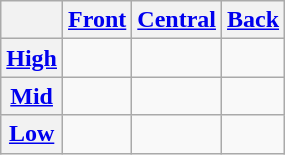<table class="wikitable" style="text-align: center;">
<tr>
<th></th>
<th><a href='#'>Front</a></th>
<th><a href='#'>Central</a></th>
<th><a href='#'>Back</a></th>
</tr>
<tr>
<th><a href='#'>High</a></th>
<td></td>
<td></td>
<td></td>
</tr>
<tr>
<th><a href='#'>Mid</a></th>
<td></td>
<td></td>
<td></td>
</tr>
<tr>
<th><a href='#'>Low</a></th>
<td></td>
<td></td>
<td></td>
</tr>
</table>
